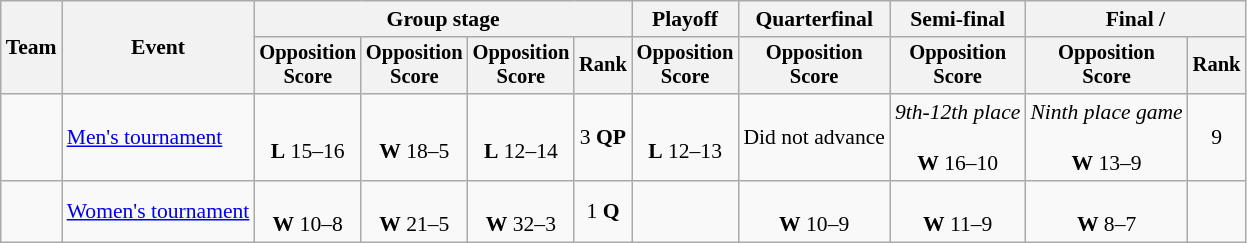<table class="wikitable" style="text-align:center; font-size:90%;">
<tr>
<th rowspan=2>Team</th>
<th rowspan=2>Event</th>
<th colspan=4>Group stage</th>
<th>Playoff</th>
<th>Quarterfinal</th>
<th>Semi-final</th>
<th colspan=2>Final / </th>
</tr>
<tr style=font-size:95%>
<th>Opposition<br>Score</th>
<th>Opposition<br>Score</th>
<th>Opposition<br>Score</th>
<th>Rank</th>
<th>Opposition<br>Score</th>
<th>Opposition<br>Score</th>
<th>Opposition<br>Score</th>
<th>Opposition<br>Score</th>
<th>Rank</th>
</tr>
<tr>
<td align=left></td>
<td align=left><a href='#'>Men's tournament</a></td>
<td><br><strong>L</strong> 15–16</td>
<td><br><strong>W</strong> 18–5</td>
<td><br><strong>L</strong> 12–14</td>
<td>3 <strong>QP</strong></td>
<td><br><strong>L</strong> 12–13</td>
<td>Did not advance</td>
<td><em>9th-12th place</em><br><br><strong>W</strong> 16–10</td>
<td><em>Ninth place game</em><br><br><strong>W</strong> 13–9</td>
<td>9</td>
</tr>
<tr>
<td align=left><strong></strong></td>
<td align=left><a href='#'>Women's tournament</a></td>
<td><br><strong>W</strong> 10–8</td>
<td><br><strong>W</strong> 21–5</td>
<td><br><strong>W</strong> 32–3</td>
<td>1 <strong>Q</strong></td>
<td></td>
<td><br><strong>W</strong> 10–9</td>
<td><br><strong>W</strong> 11–9</td>
<td><br><strong>W</strong> 8–7</td>
<td></td>
</tr>
</table>
